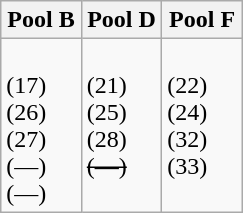<table class="wikitable">
<tr>
<th width=33%>Pool B</th>
<th width=33%>Pool D</th>
<th width=33%>Pool F</th>
</tr>
<tr>
<td><br> (17)<br>
 (26)<br>
 (27)<br>
 (—)<br>
 (—)</td>
<td valign=top><br> (21)<br>
 (25)<br>
 (28)<br>
<s> (—)</s></td>
<td valign=top><br> (22)<br>
 (24)<br>
 (32)<br>
 (33)</td>
</tr>
</table>
